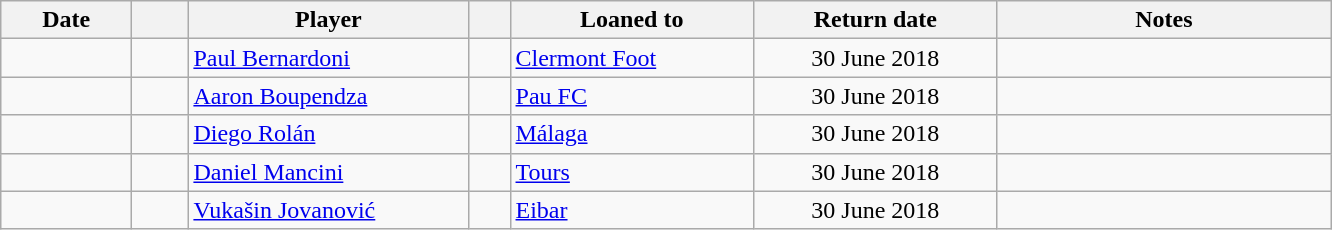<table class="wikitable sortable">
<tr>
<th style="width:80px;">Date</th>
<th style="width:30px;"></th>
<th style="width:180px;">Player</th>
<th style="width:20px;"></th>
<th style="width:155px;">Loaned to</th>
<th style="width:155px;" class="unsortable">Return date</th>
<th style="width:215px;" class="unsortable">Notes</th>
</tr>
<tr>
<td></td>
<td align=center></td>
<td> <a href='#'>Paul Bernardoni</a></td>
<td align=center></td>
<td> <a href='#'>Clermont Foot</a></td>
<td align=center>30 June 2018</td>
<td align=center></td>
</tr>
<tr>
<td></td>
<td align=center></td>
<td> <a href='#'>Aaron Boupendza</a></td>
<td align=center></td>
<td> <a href='#'>Pau FC</a></td>
<td align=center>30 June 2018</td>
<td align=center></td>
</tr>
<tr>
<td></td>
<td align=center></td>
<td> <a href='#'>Diego Rolán</a></td>
<td align=center></td>
<td> <a href='#'>Málaga</a></td>
<td align=center>30 June 2018</td>
<td align=center></td>
</tr>
<tr>
<td></td>
<td align=center></td>
<td> <a href='#'>Daniel Mancini</a></td>
<td align=center></td>
<td> <a href='#'>Tours</a></td>
<td align=center>30 June 2018</td>
<td align=center></td>
</tr>
<tr>
<td></td>
<td align=center></td>
<td> <a href='#'>Vukašin Jovanović</a></td>
<td align=center></td>
<td> <a href='#'>Eibar</a></td>
<td align=center>30 June 2018</td>
<td align=center></td>
</tr>
</table>
